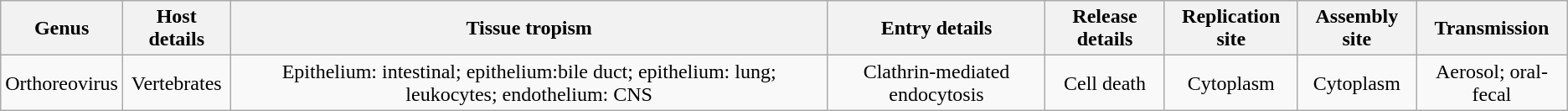<table class="wikitable sortable" style="text-align:center">
<tr>
<th>Genus</th>
<th>Host details</th>
<th>Tissue tropism</th>
<th>Entry details</th>
<th>Release details</th>
<th>Replication site</th>
<th>Assembly site</th>
<th>Transmission</th>
</tr>
<tr>
<td>Orthoreovirus</td>
<td>Vertebrates</td>
<td>Epithelium: intestinal; epithelium:bile duct; epithelium: lung; leukocytes; endothelium: CNS</td>
<td>Clathrin-mediated endocytosis</td>
<td>Cell death</td>
<td>Cytoplasm</td>
<td>Cytoplasm</td>
<td>Aerosol; oral-fecal</td>
</tr>
</table>
